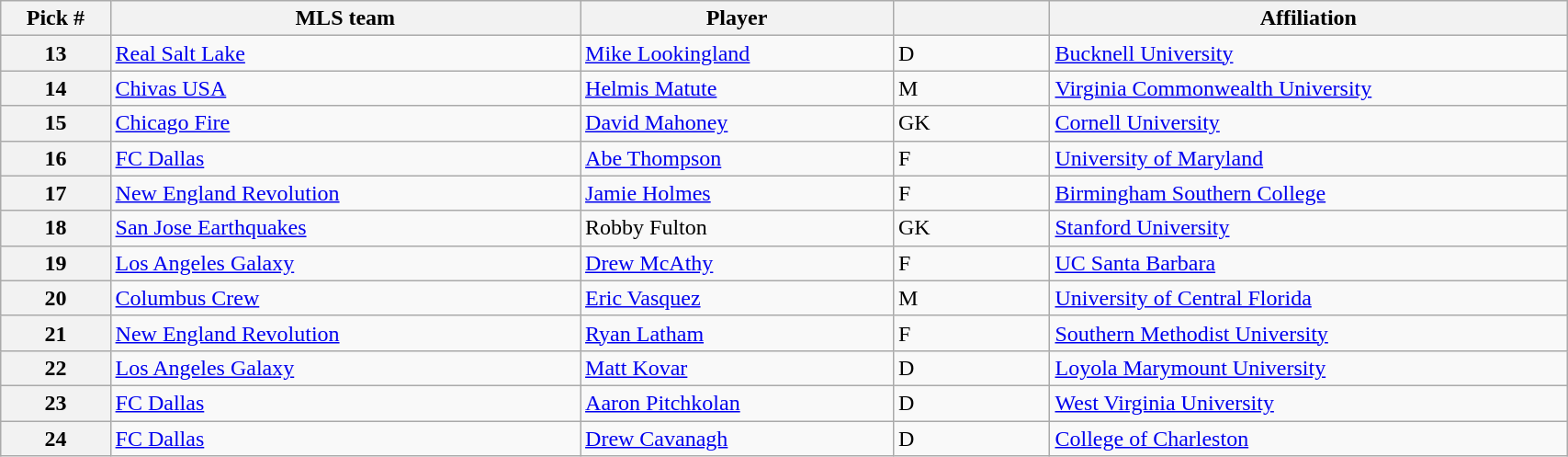<table class="wikitable sortable" style="width:90%">
<tr>
<th width=7%>Pick #</th>
<th width=30%>MLS team</th>
<th width=20%>Player</th>
<th width=10%></th>
<th>Affiliation</th>
</tr>
<tr>
<th>13</th>
<td><a href='#'>Real Salt Lake</a></td>
<td><a href='#'>Mike Lookingland</a></td>
<td>D</td>
<td><a href='#'>Bucknell University</a></td>
</tr>
<tr>
<th>14</th>
<td><a href='#'>Chivas USA</a></td>
<td><a href='#'>Helmis Matute</a></td>
<td>M</td>
<td><a href='#'>Virginia Commonwealth University</a></td>
</tr>
<tr>
<th>15</th>
<td><a href='#'>Chicago Fire</a></td>
<td><a href='#'>David Mahoney</a></td>
<td>GK</td>
<td><a href='#'>Cornell University</a></td>
</tr>
<tr>
<th>16</th>
<td><a href='#'>FC Dallas</a></td>
<td><a href='#'>Abe Thompson</a></td>
<td>F</td>
<td><a href='#'>University of Maryland</a></td>
</tr>
<tr>
<th>17</th>
<td><a href='#'>New England Revolution</a></td>
<td><a href='#'>Jamie Holmes</a></td>
<td>F</td>
<td><a href='#'>Birmingham Southern College</a></td>
</tr>
<tr>
<th>18</th>
<td><a href='#'>San Jose Earthquakes</a></td>
<td>Robby Fulton</td>
<td>GK</td>
<td><a href='#'>Stanford University</a></td>
</tr>
<tr>
<th>19</th>
<td><a href='#'>Los Angeles Galaxy</a></td>
<td><a href='#'>Drew McAthy</a></td>
<td>F</td>
<td><a href='#'>UC Santa Barbara</a></td>
</tr>
<tr>
<th>20</th>
<td><a href='#'>Columbus Crew</a></td>
<td><a href='#'>Eric Vasquez</a></td>
<td>M</td>
<td><a href='#'>University of Central Florida</a></td>
</tr>
<tr>
<th>21</th>
<td><a href='#'>New England Revolution</a></td>
<td><a href='#'>Ryan Latham</a></td>
<td>F</td>
<td><a href='#'>Southern Methodist University</a></td>
</tr>
<tr>
<th>22</th>
<td><a href='#'>Los Angeles Galaxy</a></td>
<td><a href='#'>Matt Kovar</a></td>
<td>D</td>
<td><a href='#'>Loyola Marymount University</a></td>
</tr>
<tr>
<th>23</th>
<td><a href='#'>FC Dallas</a></td>
<td><a href='#'>Aaron Pitchkolan</a></td>
<td>D</td>
<td><a href='#'>West Virginia University</a></td>
</tr>
<tr>
<th>24</th>
<td><a href='#'>FC Dallas</a></td>
<td><a href='#'>Drew Cavanagh</a></td>
<td>D</td>
<td><a href='#'>College of Charleston</a></td>
</tr>
</table>
